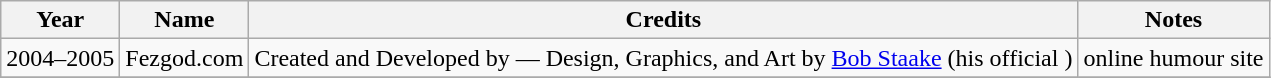<table class="wikitable">
<tr>
<th rowspan="1">Year</th>
<th rowspan="1">Name</th>
<th rowspan="1">Credits</th>
<th rowspan="1">Notes</th>
</tr>
<tr>
<td>2004–2005</td>
<td>Fezgod.com</td>
<td>Created and Developed by — Design, Graphics, and Art by <a href='#'>Bob Staake</a> (his official )</td>
<td>online humour site</td>
</tr>
<tr>
</tr>
</table>
